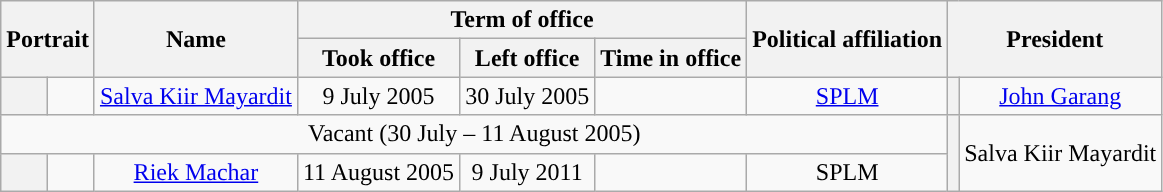<table class="wikitable" style="text-align:center;">
<tr>
<th rowspan=2 colspan=2>Portrait</th>
<th rowspan=2>Name</th>
<th colspan=3>Term of office</th>
<th rowspan=2>Political affiliation</th>
<th rowspan=2 colspan=2>President</th>
</tr>
<tr>
<th>Took office</th>
<th>Left office</th>
<th>Time in office</th>
</tr>
<tr>
<th style="background:"></th>
<td></td>
<td><a href='#'>Salva Kiir Mayardit</a></td>
<td>9 July 2005</td>
<td>30 July 2005</td>
<td></td>
<td><a href='#'>SPLM</a></td>
<th style="background:"></th>
<td><a href='#'>John Garang</a></td>
</tr>
<tr>
<td colspan=7>Vacant (30 July – 11 August 2005)</td>
<th rowspan=2 style="background:"></th>
<td rowspan=2>Salva Kiir Mayardit</td>
</tr>
<tr>
<th style="background:"></th>
<td></td>
<td><a href='#'>Riek Machar</a></td>
<td>11 August 2005</td>
<td>9 July 2011</td>
<td></td>
<td>SPLM</td>
</tr>
</table>
